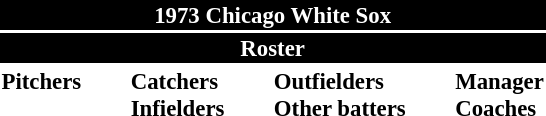<table class="toccolours" style="font-size: 95%;">
<tr>
<th colspan="10" style="background-color: black; color: white; text-align: center;">1973 Chicago White Sox</th>
</tr>
<tr>
<td colspan="10" style="background-color: black; color: white; text-align: center;"><strong>Roster</strong></td>
</tr>
<tr>
<td valign="top"><strong>Pitchers</strong><br>













</td>
<td width="25px"></td>
<td valign="top"><strong>Catchers</strong><br>


<strong>Infielders</strong>










</td>
<td width="25px"></td>
<td valign="top"><strong>Outfielders</strong><br>








<strong>Other batters</strong>
</td>
<td width="25px"></td>
<td valign="top"><strong>Manager</strong><br>
<strong>Coaches</strong>



</td>
</tr>
</table>
